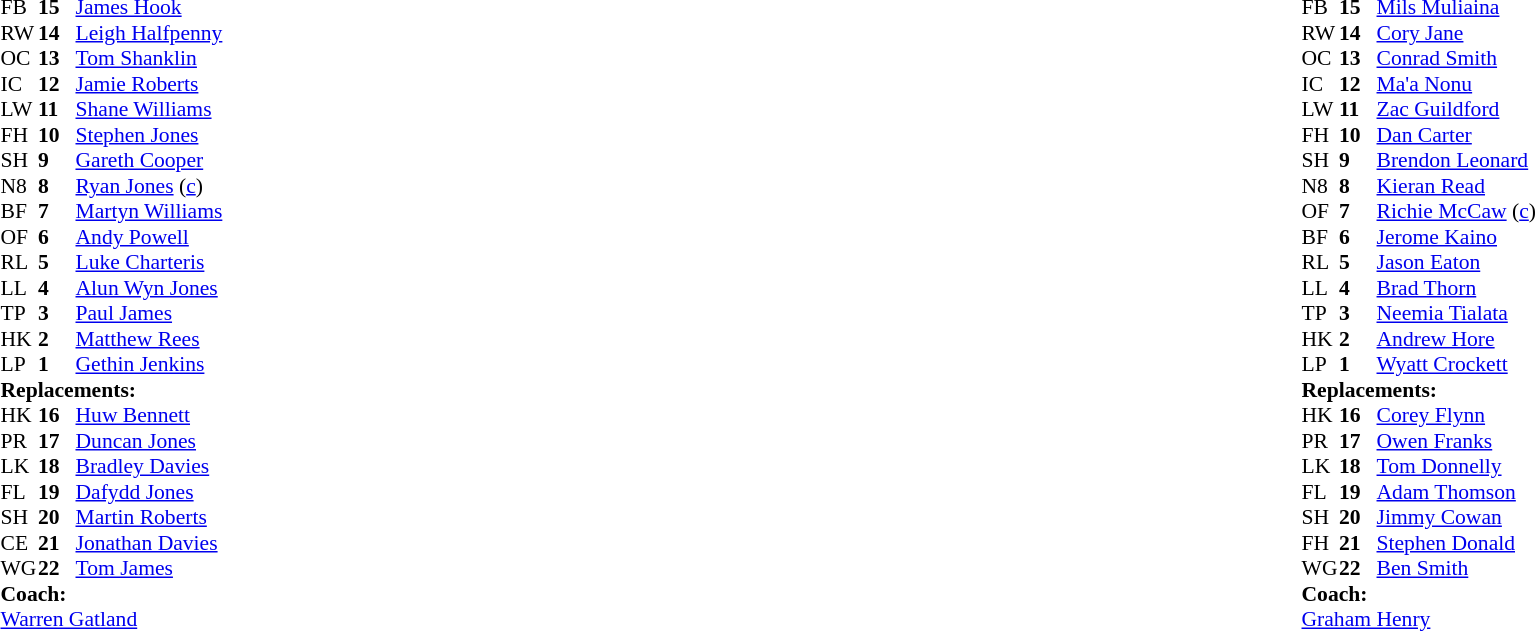<table style="width:100%;">
<tr>
<td style="vertical-align:top; width:50%;"><br><table style="font-size: 90%" cellspacing="0" cellpadding="0">
<tr>
<th width="25"></th>
<th width="25"></th>
</tr>
<tr>
<td>FB</td>
<td><strong>15</strong></td>
<td><a href='#'>James Hook</a></td>
</tr>
<tr>
<td>RW</td>
<td><strong>14</strong></td>
<td><a href='#'>Leigh Halfpenny</a></td>
</tr>
<tr>
<td>OC</td>
<td><strong>13</strong></td>
<td><a href='#'>Tom Shanklin</a></td>
</tr>
<tr>
<td>IC</td>
<td><strong>12</strong></td>
<td><a href='#'>Jamie Roberts</a></td>
</tr>
<tr>
<td>LW</td>
<td><strong>11</strong></td>
<td><a href='#'>Shane Williams</a></td>
</tr>
<tr>
<td>FH</td>
<td><strong>10</strong></td>
<td><a href='#'>Stephen Jones</a></td>
</tr>
<tr>
<td>SH</td>
<td><strong>9</strong></td>
<td><a href='#'>Gareth Cooper</a></td>
<td></td>
</tr>
<tr>
<td>N8</td>
<td><strong>8</strong></td>
<td><a href='#'>Ryan Jones</a> (<a href='#'>c</a>)</td>
</tr>
<tr>
<td>BF</td>
<td><strong>7</strong></td>
<td><a href='#'>Martyn Williams</a></td>
</tr>
<tr>
<td>OF</td>
<td><strong>6</strong></td>
<td><a href='#'>Andy Powell</a></td>
<td></td>
</tr>
<tr>
<td>RL</td>
<td><strong>5</strong></td>
<td><a href='#'>Luke Charteris</a></td>
<td></td>
</tr>
<tr>
<td>LL</td>
<td><strong>4</strong></td>
<td><a href='#'>Alun Wyn Jones</a></td>
</tr>
<tr>
<td>TP</td>
<td><strong>3</strong></td>
<td><a href='#'>Paul James</a></td>
<td></td>
</tr>
<tr>
<td>HK</td>
<td><strong>2</strong></td>
<td><a href='#'>Matthew Rees</a></td>
<td></td>
</tr>
<tr>
<td>LP</td>
<td><strong>1</strong></td>
<td><a href='#'>Gethin Jenkins</a></td>
</tr>
<tr>
<td colspan=3><strong>Replacements:</strong></td>
</tr>
<tr>
<td>HK</td>
<td><strong>16</strong></td>
<td><a href='#'>Huw Bennett</a></td>
<td></td>
</tr>
<tr>
<td>PR</td>
<td><strong>17</strong></td>
<td><a href='#'>Duncan Jones</a></td>
<td></td>
</tr>
<tr>
<td>LK</td>
<td><strong>18</strong></td>
<td><a href='#'>Bradley Davies</a></td>
<td></td>
</tr>
<tr>
<td>FL</td>
<td><strong>19</strong></td>
<td><a href='#'>Dafydd Jones</a></td>
<td></td>
</tr>
<tr>
<td>SH</td>
<td><strong>20</strong></td>
<td><a href='#'>Martin Roberts</a></td>
<td></td>
</tr>
<tr>
<td>CE</td>
<td><strong>21</strong></td>
<td><a href='#'>Jonathan Davies</a></td>
</tr>
<tr>
<td>WG</td>
<td><strong>22</strong></td>
<td><a href='#'>Tom James</a></td>
</tr>
<tr>
<td colspan=3><strong>Coach:</strong></td>
</tr>
<tr>
<td colspan="4"> <a href='#'>Warren Gatland</a></td>
</tr>
</table>
</td>
<td style="vertical-align:top"></td>
<td style="vertical-align:top;width:50%"><br><table cellspacing="0" cellpadding="0" style="font-size:90%; margin:auto;">
<tr>
<th width="25"></th>
<th width="25"></th>
</tr>
<tr>
<td>FB</td>
<td><strong>15</strong></td>
<td><a href='#'>Mils Muliaina</a></td>
</tr>
<tr>
<td>RW</td>
<td><strong>14</strong></td>
<td><a href='#'>Cory Jane</a></td>
</tr>
<tr>
<td>OC</td>
<td><strong>13</strong></td>
<td><a href='#'>Conrad Smith</a></td>
</tr>
<tr>
<td>IC</td>
<td><strong>12</strong></td>
<td><a href='#'>Ma'a Nonu</a></td>
</tr>
<tr>
<td>LW</td>
<td><strong>11</strong></td>
<td><a href='#'>Zac Guildford</a></td>
</tr>
<tr>
<td>FH</td>
<td><strong>10</strong></td>
<td><a href='#'>Dan Carter</a></td>
</tr>
<tr>
<td>SH</td>
<td><strong>9</strong></td>
<td><a href='#'>Brendon Leonard</a></td>
<td></td>
</tr>
<tr>
<td>N8</td>
<td><strong>8</strong></td>
<td><a href='#'>Kieran Read</a></td>
<td></td>
</tr>
<tr>
<td>OF</td>
<td><strong>7</strong></td>
<td><a href='#'>Richie McCaw</a> (<a href='#'>c</a>)</td>
</tr>
<tr>
<td>BF</td>
<td><strong>6</strong></td>
<td><a href='#'>Jerome Kaino</a></td>
</tr>
<tr>
<td>RL</td>
<td><strong>5</strong></td>
<td><a href='#'>Jason Eaton</a></td>
<td></td>
</tr>
<tr>
<td>LL</td>
<td><strong>4</strong></td>
<td><a href='#'>Brad Thorn</a></td>
</tr>
<tr>
<td>TP</td>
<td><strong>3</strong></td>
<td><a href='#'>Neemia Tialata</a></td>
</tr>
<tr>
<td>HK</td>
<td><strong>2</strong></td>
<td><a href='#'>Andrew Hore</a></td>
</tr>
<tr>
<td>LP</td>
<td><strong>1</strong></td>
<td><a href='#'>Wyatt Crockett</a></td>
<td></td>
</tr>
<tr>
<td colspan=3><strong>Replacements:</strong></td>
</tr>
<tr>
<td>HK</td>
<td><strong>16</strong></td>
<td><a href='#'>Corey Flynn</a></td>
</tr>
<tr>
<td>PR</td>
<td><strong>17</strong></td>
<td><a href='#'>Owen Franks</a></td>
<td></td>
</tr>
<tr>
<td>LK</td>
<td><strong>18</strong></td>
<td><a href='#'>Tom Donnelly</a></td>
<td></td>
</tr>
<tr>
<td>FL</td>
<td><strong>19</strong></td>
<td><a href='#'>Adam Thomson</a></td>
<td></td>
</tr>
<tr>
<td>SH</td>
<td><strong>20</strong></td>
<td><a href='#'>Jimmy Cowan</a></td>
<td></td>
</tr>
<tr>
<td>FH</td>
<td><strong>21</strong></td>
<td><a href='#'>Stephen Donald</a></td>
</tr>
<tr>
<td>WG</td>
<td><strong>22</strong></td>
<td><a href='#'>Ben Smith</a></td>
</tr>
<tr>
<td colspan=3><strong>Coach:</strong></td>
</tr>
<tr>
<td colspan="4"> <a href='#'>Graham Henry</a></td>
</tr>
</table>
</td>
</tr>
</table>
